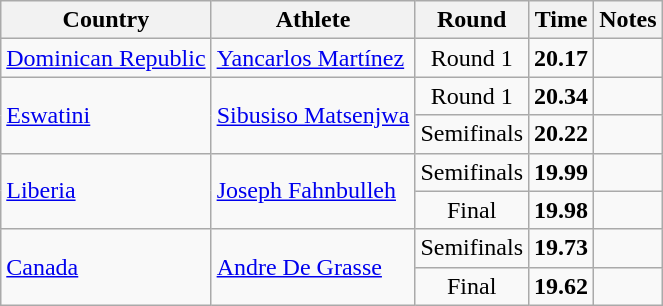<table class="wikitable sortable" style="text-align:center">
<tr>
<th>Country</th>
<th>Athlete</th>
<th>Round</th>
<th>Time</th>
<th>Notes</th>
</tr>
<tr>
<td align=left><a href='#'>Dominican Republic</a></td>
<td align=left><a href='#'>Yancarlos Martínez</a></td>
<td>Round 1</td>
<td><strong>20.17</strong></td>
<td></td>
</tr>
<tr>
<td rowspan=2 align=left><a href='#'>Eswatini</a></td>
<td rowspan=2 align=left><a href='#'>Sibusiso Matsenjwa</a></td>
<td>Round 1</td>
<td><strong>20.34</strong></td>
<td></td>
</tr>
<tr>
<td>Semifinals</td>
<td><strong>20.22</strong></td>
<td></td>
</tr>
<tr>
<td rowspan="2" align="left"><a href='#'>Liberia</a></td>
<td rowspan="2" align="left"><a href='#'>Joseph Fahnbulleh</a></td>
<td>Semifinals</td>
<td><strong>19.99</strong></td>
<td></td>
</tr>
<tr>
<td>Final</td>
<td><strong>19.98</strong></td>
<td></td>
</tr>
<tr>
<td rowspan="2" align="left"><a href='#'>Canada</a></td>
<td rowspan="2" align="left"><a href='#'>Andre De Grasse</a></td>
<td>Semifinals</td>
<td><strong>19.73</strong></td>
<td></td>
</tr>
<tr>
<td>Final</td>
<td><strong>19.62</strong></td>
<td></td>
</tr>
</table>
